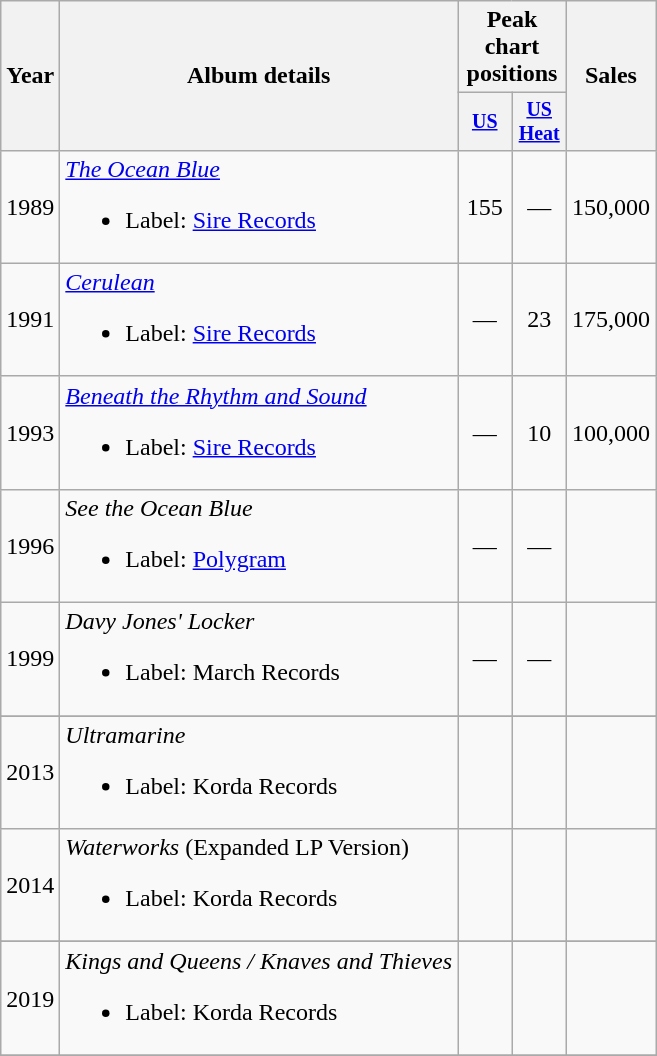<table class="wikitable" style="text-align:center;">
<tr>
<th rowspan="2">Year</th>
<th rowspan="2">Album details</th>
<th colspan="2">Peak chart positions</th>
<th rowspan="2">Sales</th>
</tr>
<tr style="font-size:smaller;">
<th width="30"><a href='#'>US</a></th>
<th width="30"><a href='#'>US Heat</a></th>
</tr>
<tr>
<td>1989</td>
<td align="left"><em><a href='#'>The Ocean Blue</a></em><br><ul><li>Label: <a href='#'>Sire Records</a></li></ul></td>
<td>155</td>
<td>—</td>
<td>150,000</td>
</tr>
<tr>
<td>1991</td>
<td align="left"><em><a href='#'>Cerulean</a></em><br><ul><li>Label: <a href='#'>Sire Records</a></li></ul></td>
<td>—</td>
<td>23</td>
<td>175,000</td>
</tr>
<tr>
<td>1993</td>
<td align="left"><em><a href='#'>Beneath the Rhythm and Sound</a></em><br><ul><li>Label: <a href='#'>Sire Records</a></li></ul></td>
<td>—</td>
<td>10</td>
<td>100,000</td>
</tr>
<tr>
<td>1996</td>
<td align="left"><em>See the Ocean Blue</em><br><ul><li>Label: <a href='#'>Polygram</a></li></ul></td>
<td>—</td>
<td>—</td>
<td></td>
</tr>
<tr>
<td>1999</td>
<td align="left"><em>Davy Jones' Locker</em><br><ul><li>Label: March Records</li></ul></td>
<td>—</td>
<td>—</td>
<td></td>
</tr>
<tr>
</tr>
<tr>
<td>2013</td>
<td align="left"><em>Ultramarine</em><br><ul><li>Label: Korda Records</li></ul></td>
<td></td>
<td></td>
<td></td>
</tr>
<tr>
<td>2014</td>
<td align="left"><em>Waterworks</em> (Expanded LP Version)<br><ul><li>Label: Korda Records</li></ul></td>
<td></td>
<td></td>
<td></td>
</tr>
<tr>
</tr>
<tr>
<td>2019</td>
<td align="left"><em>Kings and Queens / Knaves and Thieves</em><br><ul><li>Label: Korda Records</li></ul></td>
<td></td>
<td></td>
<td></td>
</tr>
<tr>
</tr>
</table>
